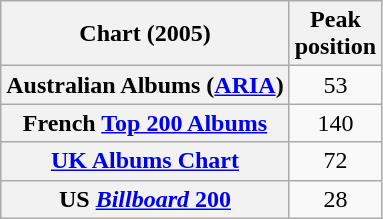<table class="wikitable sortable plainrowheaders" style="text-align:center">
<tr>
<th>Chart (2005)</th>
<th>Peak<br>position</th>
</tr>
<tr>
<th scope="row">Australian Albums (<a href='#'>ARIA</a>)</th>
<td>53</td>
</tr>
<tr>
<th scope="row">French <a href='#'>Top 200 Albums</a></th>
<td>140</td>
</tr>
<tr>
<th scope="row"><a href='#'>UK Albums Chart</a></th>
<td>72</td>
</tr>
<tr>
<th scope="row">US <a href='#'><em>Billboard</em> 200</a></th>
<td>28</td>
</tr>
</table>
